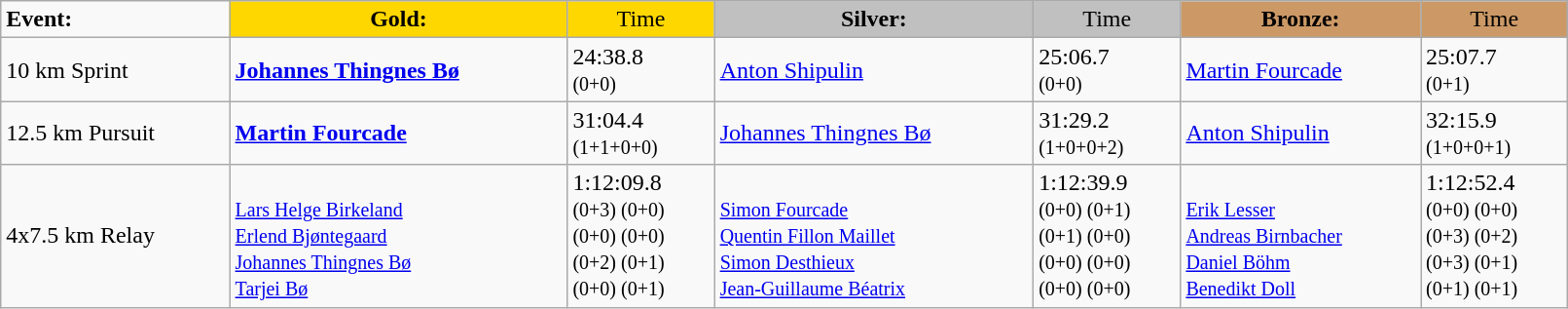<table class="wikitable" width=85%>
<tr>
<td><strong>Event:</strong></td>
<td style="text-align:center;background-color:gold;"><strong>Gold:</strong></td>
<td style="text-align:center;background-color:gold;">Time</td>
<td style="text-align:center;background-color:silver;"><strong>Silver:</strong></td>
<td style="text-align:center;background-color:silver;">Time</td>
<td style="text-align:center;background-color:#CC9966;"><strong>Bronze:</strong></td>
<td style="text-align:center;background-color:#CC9966;">Time</td>
</tr>
<tr>
<td>10 km Sprint<br></td>
<td><strong><a href='#'>Johannes Thingnes Bø</a></strong><br><small></small></td>
<td>24:38.8<br><small>(0+0)</small></td>
<td><a href='#'>Anton Shipulin</a><br><small></small></td>
<td>25:06.7<br><small>(0+0)</small></td>
<td><a href='#'>Martin Fourcade</a><br><small></small></td>
<td>25:07.7<br><small>(0+1)</small></td>
</tr>
<tr>
<td>12.5 km Pursuit<br></td>
<td><strong><a href='#'>Martin Fourcade</a></strong><br><small></small></td>
<td>31:04.4<br><small>(1+1+0+0)</small></td>
<td><a href='#'>Johannes Thingnes Bø</a><br><small></small></td>
<td>31:29.2<br><small>(1+0+0+2)</small></td>
<td><a href='#'>Anton Shipulin</a><br><small></small></td>
<td>32:15.9<br><small>(1+0+0+1)</small></td>
</tr>
<tr>
<td>4x7.5 km Relay<br></td>
<td><strong></strong><br><small><a href='#'>Lars Helge Birkeland</a><br><a href='#'>Erlend Bjøntegaard</a><br><a href='#'>Johannes Thingnes Bø</a><br><a href='#'>Tarjei Bø</a></small></td>
<td>1:12:09.8<br><small>(0+3) (0+0)<br>(0+0) (0+0)<br>(0+2) (0+1)<br>(0+0) (0+1)</small></td>
<td><br><small><a href='#'>Simon Fourcade</a><br><a href='#'>Quentin Fillon Maillet</a><br><a href='#'>Simon Desthieux</a><br><a href='#'>Jean-Guillaume Béatrix</a></small></td>
<td>1:12:39.9<br><small>(0+0) (0+1)<br>(0+1) (0+0)<br>(0+0) (0+0)<br>(0+0) (0+0)</small></td>
<td><br><small><a href='#'>Erik Lesser</a><br><a href='#'>Andreas Birnbacher</a><br><a href='#'>Daniel Böhm</a><br><a href='#'>Benedikt Doll</a></small></td>
<td>1:12:52.4<br><small>(0+0) (0+0)<br>(0+3) (0+2)<br>(0+3) (0+1)<br>(0+1) (0+1)</small></td>
</tr>
</table>
